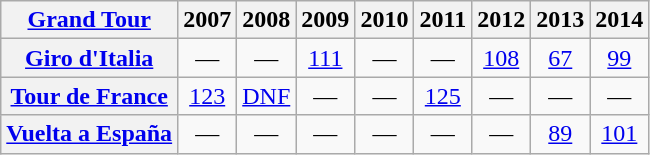<table class="wikitable plainrowheaders">
<tr>
<th scope="col"><a href='#'>Grand Tour</a></th>
<th scope="col">2007</th>
<th scope="col">2008</th>
<th scope="col">2009</th>
<th scope="col">2010</th>
<th scope="col">2011</th>
<th scope="col">2012</th>
<th scope="col">2013</th>
<th scope="col">2014</th>
</tr>
<tr style="text-align:center;">
<th scope="row"> <a href='#'>Giro d'Italia</a></th>
<td>—</td>
<td>—</td>
<td><a href='#'>111</a></td>
<td>—</td>
<td>—</td>
<td><a href='#'>108</a></td>
<td><a href='#'>67</a></td>
<td><a href='#'>99</a></td>
</tr>
<tr style="text-align:center;">
<th scope="row"> <a href='#'>Tour de France</a></th>
<td><a href='#'>123</a></td>
<td><a href='#'>DNF</a></td>
<td>—</td>
<td>—</td>
<td><a href='#'>125</a></td>
<td>—</td>
<td>—</td>
<td>—</td>
</tr>
<tr style="text-align:center;">
<th scope="row"> <a href='#'>Vuelta a España</a></th>
<td>—</td>
<td>—</td>
<td>—</td>
<td>—</td>
<td>—</td>
<td>—</td>
<td><a href='#'>89</a></td>
<td><a href='#'>101</a></td>
</tr>
</table>
